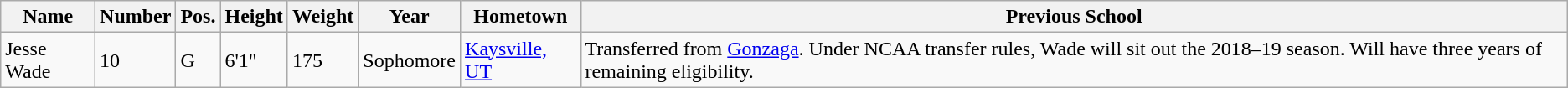<table class="wikitable sortable" border="1">
<tr>
<th>Name</th>
<th>Number</th>
<th>Pos.</th>
<th>Height</th>
<th>Weight</th>
<th>Year</th>
<th>Hometown</th>
<th class="unsortable">Previous School</th>
</tr>
<tr>
<td>Jesse Wade</td>
<td>10</td>
<td>G</td>
<td>6'1"</td>
<td>175</td>
<td>Sophomore</td>
<td><a href='#'>Kaysville, UT</a></td>
<td>Transferred from <a href='#'>Gonzaga</a>. Under NCAA transfer rules, Wade will sit out the 2018–19 season. Will have three years of remaining eligibility.</td>
</tr>
</table>
